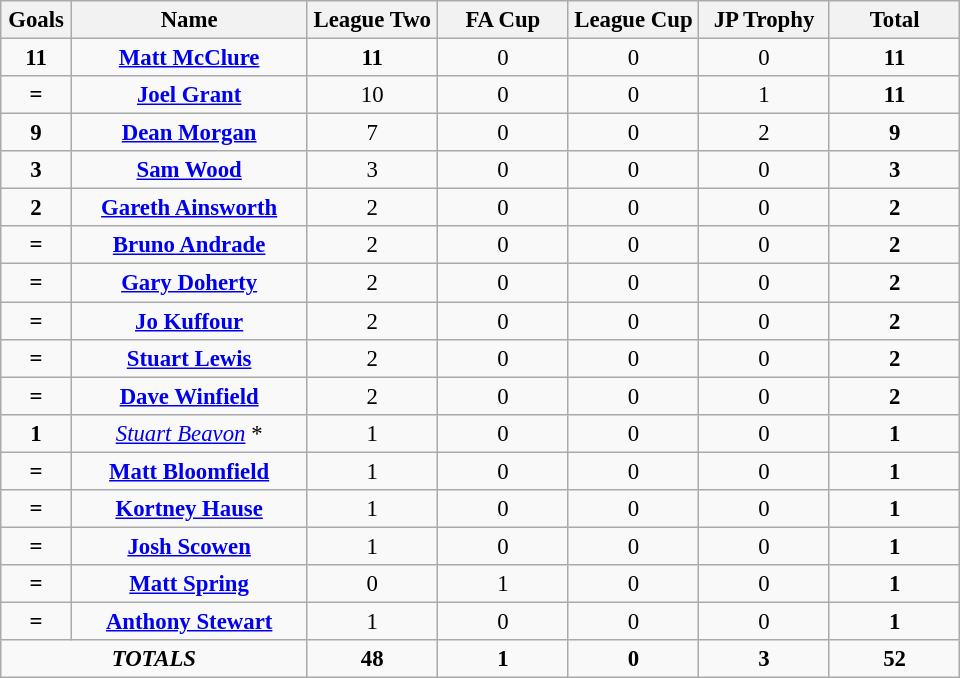<table class="wikitable" style="font-size: 95%; text-align: center;">
<tr>
<th width=40>Goals</th>
<th width=150>Name</th>
<th width=80>League Two</th>
<th width=80>FA Cup</th>
<th width=80>League Cup</th>
<th width=80>JP Trophy</th>
<th width=80>Total</th>
</tr>
<tr>
<td><strong>11</strong></td>
<td><strong><a href='#'>Matt McClure</a></strong></td>
<td><strong>11</strong></td>
<td>0</td>
<td>0</td>
<td>0</td>
<td><strong>11</strong></td>
</tr>
<tr>
<td><strong>=</strong></td>
<td><strong><a href='#'>Joel Grant</a></strong></td>
<td>10</td>
<td>0</td>
<td>0</td>
<td>1</td>
<td><strong>11</strong></td>
</tr>
<tr>
<td><strong>9</strong></td>
<td><strong><a href='#'>Dean Morgan</a></strong></td>
<td>7</td>
<td>0</td>
<td>0</td>
<td>2</td>
<td><strong>9</strong></td>
</tr>
<tr>
<td><strong>3</strong></td>
<td><strong><a href='#'>Sam Wood</a></strong></td>
<td>3</td>
<td>0</td>
<td>0</td>
<td>0</td>
<td><strong>3</strong></td>
</tr>
<tr>
<td><strong>2</strong></td>
<td><strong><a href='#'>Gareth Ainsworth</a></strong></td>
<td>2</td>
<td>0</td>
<td>0</td>
<td>0</td>
<td><strong>2</strong></td>
</tr>
<tr>
<td><strong>=</strong></td>
<td><strong><a href='#'>Bruno Andrade</a></strong></td>
<td>2</td>
<td>0</td>
<td>0</td>
<td>0</td>
<td><strong>2</strong></td>
</tr>
<tr>
<td><strong>=</strong></td>
<td><strong><a href='#'>Gary Doherty</a></strong></td>
<td>2</td>
<td>0</td>
<td>0</td>
<td>0</td>
<td><strong>2</strong></td>
</tr>
<tr>
<td><strong>=</strong></td>
<td><strong><a href='#'>Jo Kuffour</a></strong></td>
<td>2</td>
<td>0</td>
<td>0</td>
<td>0</td>
<td><strong>2</strong></td>
</tr>
<tr>
<td><strong>=</strong></td>
<td><strong><a href='#'>Stuart Lewis</a></strong></td>
<td>2</td>
<td>0</td>
<td>0</td>
<td>0</td>
<td><strong>2</strong></td>
</tr>
<tr>
<td><strong>=</strong></td>
<td><strong><a href='#'>Dave Winfield</a></strong></td>
<td>2</td>
<td>0</td>
<td>0</td>
<td>0</td>
<td><strong>2</strong></td>
</tr>
<tr>
<td><strong>1</strong></td>
<td><em><a href='#'>Stuart Beavon</a></em> *</td>
<td>1</td>
<td>0</td>
<td>0</td>
<td>0</td>
<td><strong>1</strong></td>
</tr>
<tr>
<td><strong>=</strong></td>
<td><strong><a href='#'>Matt Bloomfield</a></strong></td>
<td>1</td>
<td>0</td>
<td>0</td>
<td>0</td>
<td><strong>1</strong></td>
</tr>
<tr>
<td><strong>=</strong></td>
<td><strong><a href='#'>Kortney Hause</a></strong></td>
<td>1</td>
<td>0</td>
<td>0</td>
<td>0</td>
<td><strong>1</strong></td>
</tr>
<tr>
<td><strong>=</strong></td>
<td><strong><a href='#'>Josh Scowen</a></strong></td>
<td>1</td>
<td>0</td>
<td>0</td>
<td>0</td>
<td><strong>1</strong></td>
</tr>
<tr>
<td><strong>=</strong></td>
<td><strong><a href='#'>Matt Spring</a></strong></td>
<td>0</td>
<td>1</td>
<td>0</td>
<td>0</td>
<td><strong>1</strong></td>
</tr>
<tr>
<td><strong>=</strong></td>
<td><strong><a href='#'>Anthony Stewart</a></strong></td>
<td>1</td>
<td>0</td>
<td>0</td>
<td>0</td>
<td><strong>1</strong></td>
</tr>
<tr>
<td colspan="2"><strong><em>TOTALS</em></strong></td>
<td><strong>48</strong></td>
<td><strong>1</strong></td>
<td><strong>0</strong></td>
<td><strong>3</strong></td>
<td><strong>52</strong></td>
</tr>
</table>
